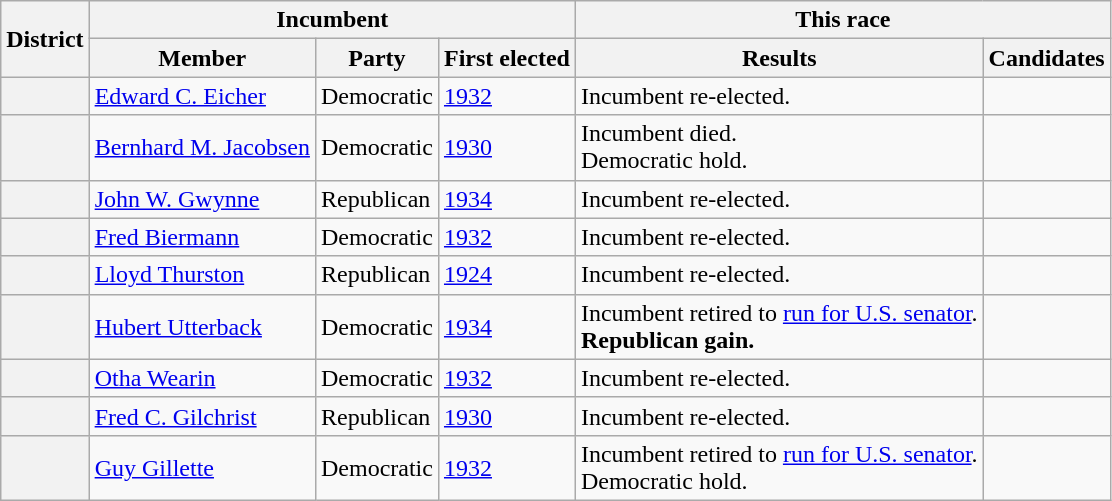<table class=wikitable>
<tr>
<th rowspan=2>District</th>
<th colspan=3>Incumbent</th>
<th colspan=2>This race</th>
</tr>
<tr>
<th>Member</th>
<th>Party</th>
<th>First elected</th>
<th>Results</th>
<th>Candidates</th>
</tr>
<tr>
<th></th>
<td><a href='#'>Edward C. Eicher</a></td>
<td>Democratic</td>
<td><a href='#'>1932</a></td>
<td>Incumbent re-elected.</td>
<td nowrap></td>
</tr>
<tr>
<th></th>
<td><a href='#'>Bernhard M. Jacobsen</a></td>
<td>Democratic</td>
<td><a href='#'>1930</a></td>
<td>Incumbent died.<br>Democratic hold.</td>
<td nowrap></td>
</tr>
<tr>
<th></th>
<td><a href='#'>John W. Gwynne</a></td>
<td>Republican</td>
<td><a href='#'>1934</a></td>
<td>Incumbent re-elected.</td>
<td nowrap></td>
</tr>
<tr>
<th></th>
<td><a href='#'>Fred Biermann</a></td>
<td>Democratic</td>
<td><a href='#'>1932</a></td>
<td>Incumbent re-elected.</td>
<td nowrap></td>
</tr>
<tr>
<th></th>
<td><a href='#'>Lloyd Thurston</a></td>
<td>Republican</td>
<td><a href='#'>1924</a></td>
<td>Incumbent re-elected.</td>
<td nowrap></td>
</tr>
<tr>
<th></th>
<td><a href='#'>Hubert Utterback</a></td>
<td>Democratic</td>
<td><a href='#'>1934</a></td>
<td>Incumbent retired to <a href='#'>run for U.S. senator</a>.<br><strong>Republican gain.</strong></td>
<td nowrap></td>
</tr>
<tr>
<th></th>
<td><a href='#'>Otha Wearin</a></td>
<td>Democratic</td>
<td><a href='#'>1932</a></td>
<td>Incumbent re-elected.</td>
<td nowrap></td>
</tr>
<tr>
<th></th>
<td><a href='#'>Fred C. Gilchrist</a></td>
<td>Republican</td>
<td><a href='#'>1930</a></td>
<td>Incumbent re-elected.</td>
<td nowrap></td>
</tr>
<tr>
<th></th>
<td><a href='#'>Guy Gillette</a></td>
<td>Democratic</td>
<td><a href='#'>1932</a></td>
<td>Incumbent retired to <a href='#'>run for U.S. senator</a>.<br>Democratic hold.</td>
<td nowrap></td>
</tr>
</table>
